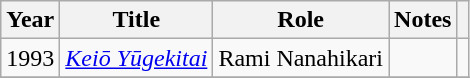<table class="wikitable">
<tr>
<th>Year</th>
<th>Title</th>
<th>Role</th>
<th>Notes</th>
<th></th>
</tr>
<tr>
<td>1993</td>
<td><em><a href='#'>Keiō Yūgekitai</a></em></td>
<td>Rami Nanahikari</td>
<td></td>
<td></td>
</tr>
<tr>
</tr>
</table>
